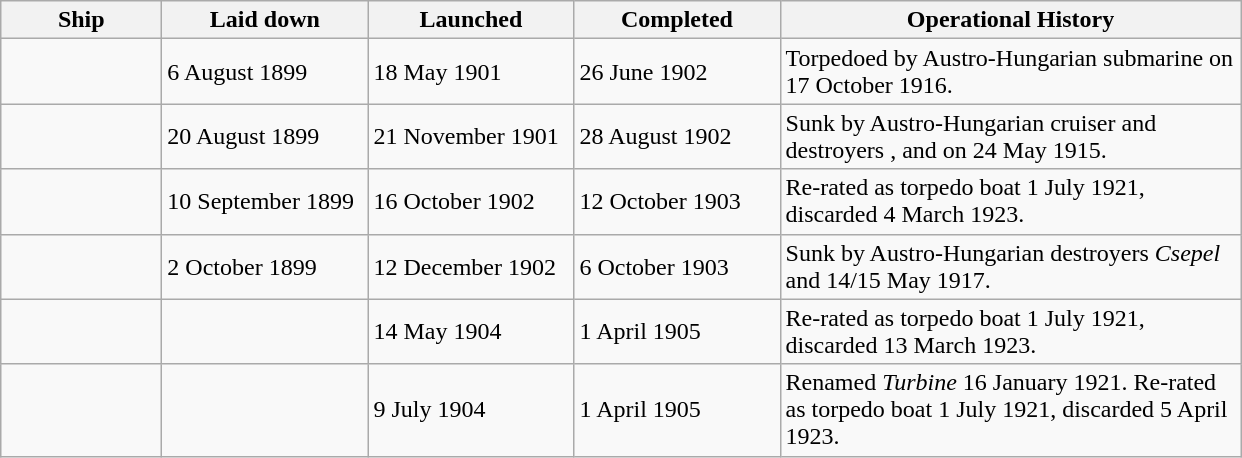<table class="wikitable">
<tr>
<th scope="col" width="100px">Ship</th>
<th scope="col" width="130px">Laid down</th>
<th scope="col" width="130px">Launched</th>
<th scope="col" width="130px">Completed</th>
<th scope="col" width="300px">Operational History</th>
</tr>
<tr>
<td></td>
<td>6 August 1899</td>
<td>18 May 1901</td>
<td>26 June 1902</td>
<td>Torpedoed by Austro-Hungarian submarine  on 17 October 1916.</td>
</tr>
<tr>
<td></td>
<td>20 August 1899</td>
<td>21 November 1901</td>
<td>28 August 1902</td>
<td>Sunk by Austro-Hungarian cruiser  and destroyers ,  and  on 24 May 1915.</td>
</tr>
<tr>
<td></td>
<td>10 September 1899</td>
<td>16 October 1902</td>
<td>12 October 1903</td>
<td>Re-rated as torpedo boat 1 July 1921, discarded 4 March 1923.</td>
</tr>
<tr>
<td></td>
<td>2 October 1899</td>
<td>12 December 1902</td>
<td>6 October 1903</td>
<td>Sunk by Austro-Hungarian destroyers <em>Csepel</em> and  14/15 May 1917.</td>
</tr>
<tr>
<td></td>
<td></td>
<td>14 May 1904</td>
<td>1 April 1905</td>
<td>Re-rated as torpedo boat 1 July 1921, discarded 13 March 1923.</td>
</tr>
<tr>
<td></td>
<td></td>
<td>9 July 1904</td>
<td>1 April 1905</td>
<td>Renamed <em>Turbine</em> 16 January 1921. Re-rated as torpedo boat 1 July 1921, discarded 5 April 1923.</td>
</tr>
</table>
